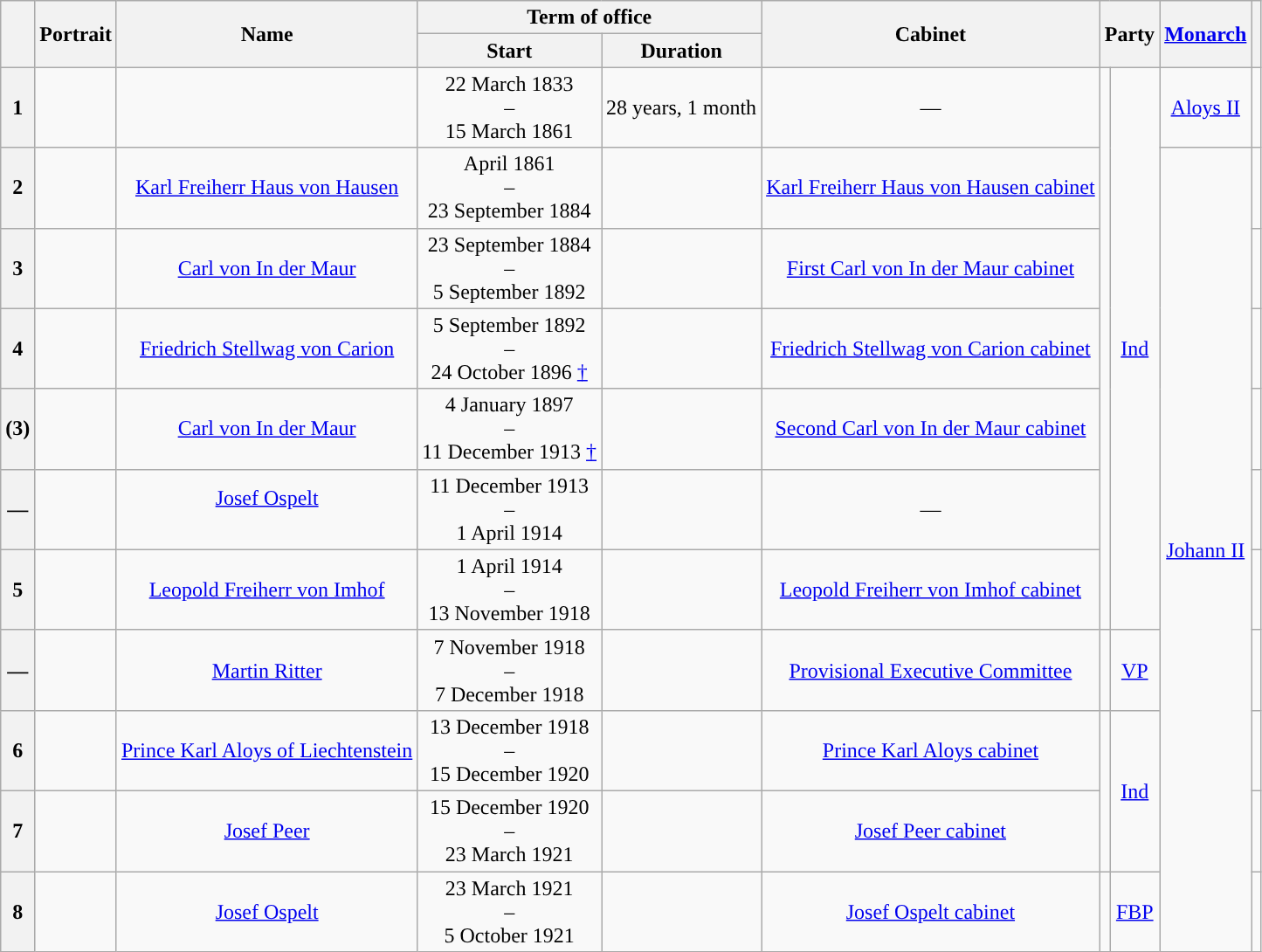<table class="wikitable" style="text-align:center;">
<tr>
<th scope=col rowspan=2></th>
<th scope=col rowspan=2>Portrait</th>
<th scope=col rowspan=2>Name<br></th>
<th colspan="2" scope="rowgroup">Term of office</th>
<th rowspan="2">Cabinet</th>
<th colspan="2" rowspan="2" scope="rowgroup">Party</th>
<th scope=col rowspan=2><a href='#'>Monarch</a><br></th>
<th rowspan="2"></th>
</tr>
<tr>
<th scope=col>Start</th>
<th scope=col>Duration</th>
</tr>
<tr>
<th scope="row" style="background:">1</th>
<td></td>
<td><br></td>
<td>22 March 1833<br>–<br>15 March 1861</td>
<td>28 years, 1 month</td>
<td>—</td>
<td rowspan="7"></td>
<td rowspan="7"><a href='#'>Ind</a></td>
<td><a href='#'>Aloys II</a><br></td>
<td></td>
</tr>
<tr>
<th scope="row" style="background:">2</th>
<td></td>
<td><a href='#'>Karl Freiherr Haus von Hausen</a><br></td>
<td>April 1861<br>–<br>23 September 1884</td>
<td></td>
<td><a href='#'>Karl Freiherr Haus von Hausen cabinet</a></td>
<td rowspan="10"><a href='#'>Johann II</a><br></td>
<td></td>
</tr>
<tr>
<th scope=row style="background:">3</th>
<td></td>
<td><a href='#'>Carl von In der Maur</a><br></td>
<td>23 September 1884<br>–<br>5 September 1892</td>
<td></td>
<td><a href='#'>First Carl von In der Maur cabinet</a></td>
<td></td>
</tr>
<tr>
<th scope=row style="background:">4</th>
<td></td>
<td><a href='#'>Friedrich Stellwag von Carion</a><br></td>
<td>5 September 1892<br>–<br>24 October 1896 <a href='#'>†</a></td>
<td></td>
<td><a href='#'>Friedrich Stellwag von Carion cabinet</a></td>
<td></td>
</tr>
<tr>
<th scope=row style="background:">(3)</th>
<td></td>
<td><a href='#'>Carl von In der Maur</a><br></td>
<td>4 January 1897<br>–<br>11 December 1913 <a href='#'>†</a></td>
<td></td>
<td><a href='#'>Second Carl von In der Maur cabinet</a></td>
<td></td>
</tr>
<tr>
<th scope=row style="background:">—</th>
<td></td>
<td><a href='#'>Josef Ospelt</a><br><br></td>
<td>11 December 1913<br>–<br>1 April 1914</td>
<td></td>
<td>—</td>
<td></td>
</tr>
<tr>
<th scope=row style="background:">5</th>
<td></td>
<td><a href='#'>Leopold Freiherr von Imhof</a><br></td>
<td>1 April 1914<br>–<br>13 November 1918</td>
<td></td>
<td><a href='#'>Leopold Freiherr von Imhof cabinet</a></td>
<td></td>
</tr>
<tr>
<th scope=row style="background:">—</th>
<td></td>
<td><a href='#'>Martin Ritter</a><br></td>
<td>7 November 1918<br>–<br>7 December 1918</td>
<td></td>
<td><a href='#'>Provisional Executive Committee</a></td>
<td></td>
<td><a href='#'>VP</a></td>
<td></td>
</tr>
<tr>
<th scope=row style="background:">6</th>
<td></td>
<td><a href='#'>Prince Karl Aloys of Liechtenstein</a><br></td>
<td>13 December 1918<br>–<br>15 December 1920</td>
<td></td>
<td><a href='#'>Prince Karl Aloys cabinet</a></td>
<td rowspan="2"></td>
<td rowspan="2"><a href='#'>Ind</a></td>
<td></td>
</tr>
<tr>
<th scope=row style="background:">7</th>
<td></td>
<td><a href='#'>Josef Peer</a><br></td>
<td>15 December 1920<br>–<br>23 March 1921</td>
<td></td>
<td><a href='#'>Josef Peer cabinet</a></td>
<td></td>
</tr>
<tr>
<th scope=row style="background:">8</th>
<td></td>
<td><a href='#'>Josef Ospelt</a><br></td>
<td>23 March 1921<br>–<br>5 October 1921</td>
<td></td>
<td><a href='#'>Josef Ospelt cabinet</a></td>
<td></td>
<td><a href='#'>FBP</a></td>
<td></td>
</tr>
</table>
